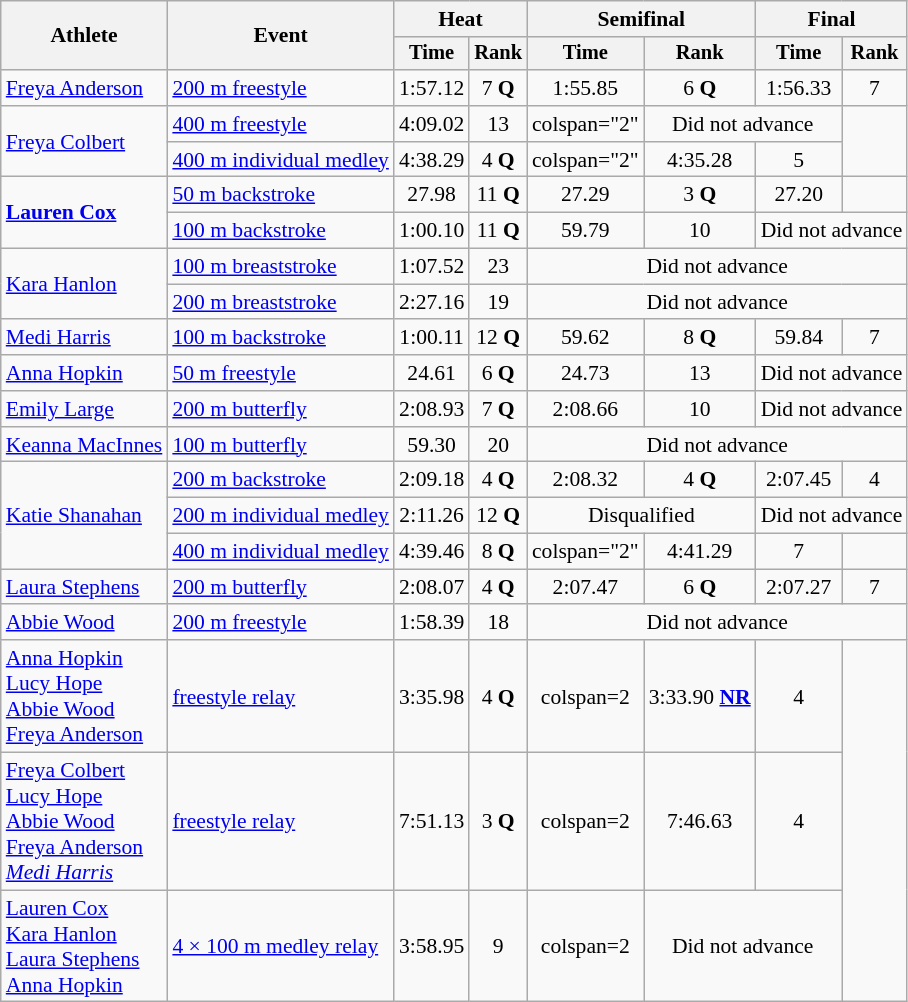<table class="wikitable" style="text-align:center; font-size:90%">
<tr>
<th rowspan="2">Athlete</th>
<th rowspan="2">Event</th>
<th colspan="2">Heat</th>
<th colspan="2">Semifinal</th>
<th colspan="2">Final</th>
</tr>
<tr style="font-size:95%">
<th>Time</th>
<th>Rank</th>
<th>Time</th>
<th>Rank</th>
<th>Time</th>
<th>Rank</th>
</tr>
<tr>
<td align=left><a href='#'>Freya Anderson</a></td>
<td align=left><a href='#'>200 m freestyle</a></td>
<td>1:57.12</td>
<td>7 <strong>Q</strong></td>
<td>1:55.85</td>
<td>6 <strong>Q</strong></td>
<td>1:56.33</td>
<td>7</td>
</tr>
<tr>
<td align=left rowspan=2><a href='#'>Freya Colbert</a></td>
<td align=left><a href='#'>400 m freestyle</a></td>
<td>4:09.02</td>
<td>13</td>
<td>colspan="2" </td>
<td colspan="2">Did not advance</td>
</tr>
<tr>
<td align=left><a href='#'>400 m individual medley</a></td>
<td>4:38.29</td>
<td>4 <strong>Q</strong></td>
<td>colspan="2" </td>
<td>4:35.28</td>
<td>5</td>
</tr>
<tr>
<td align=left rowspan=2><strong><a href='#'>Lauren Cox</a></strong></td>
<td align=left><a href='#'>50 m backstroke</a></td>
<td>27.98</td>
<td>11 <strong>Q</strong></td>
<td>27.29</td>
<td>3 <strong>Q</strong></td>
<td>27.20</td>
<td></td>
</tr>
<tr>
<td align=left><a href='#'>100 m backstroke</a></td>
<td>1:00.10</td>
<td>11 <strong>Q</strong></td>
<td>59.79</td>
<td>10</td>
<td colspan="2">Did not advance</td>
</tr>
<tr>
<td align=left rowspan=2><a href='#'>Kara Hanlon</a></td>
<td align=left><a href='#'>100 m breaststroke</a></td>
<td>1:07.52</td>
<td>23</td>
<td colspan=4>Did not advance</td>
</tr>
<tr>
<td align=left><a href='#'>200 m breaststroke</a></td>
<td>2:27.16</td>
<td>19</td>
<td colspan=4>Did not advance</td>
</tr>
<tr>
<td align=left><a href='#'>Medi Harris</a></td>
<td align=left><a href='#'>100 m backstroke</a></td>
<td>1:00.11</td>
<td>12 <strong>Q</strong></td>
<td>59.62</td>
<td>8 <strong>Q</strong></td>
<td>59.84</td>
<td>7</td>
</tr>
<tr>
<td align=left><a href='#'>Anna Hopkin</a></td>
<td align=left><a href='#'>50 m freestyle</a></td>
<td>24.61</td>
<td>6 <strong>Q</strong></td>
<td>24.73</td>
<td>13</td>
<td colspan="2">Did not advance</td>
</tr>
<tr>
<td align=left><a href='#'>Emily Large</a></td>
<td align=left><a href='#'>200 m butterfly</a></td>
<td>2:08.93</td>
<td>7 <strong>Q</strong></td>
<td>2:08.66</td>
<td>10</td>
<td colspan="2">Did not advance</td>
</tr>
<tr>
<td align=left><a href='#'>Keanna MacInnes</a></td>
<td align=left><a href='#'>100 m butterfly</a></td>
<td>59.30</td>
<td>20</td>
<td colspan=4>Did not advance</td>
</tr>
<tr>
<td align=left rowspan=3><a href='#'>Katie Shanahan</a></td>
<td align=left><a href='#'>200 m backstroke</a></td>
<td>2:09.18</td>
<td>4 <strong>Q</strong></td>
<td>2:08.32</td>
<td>4 <strong>Q</strong></td>
<td>2:07.45</td>
<td>4</td>
</tr>
<tr>
<td align=left><a href='#'>200 m individual medley</a></td>
<td>2:11.26</td>
<td>12 <strong>Q</strong></td>
<td colspan=2>Disqualified</td>
<td colspan=2>Did not advance</td>
</tr>
<tr>
<td align=left><a href='#'>400 m individual medley</a></td>
<td>4:39.46</td>
<td>8 <strong>Q</strong></td>
<td>colspan="2" </td>
<td>4:41.29</td>
<td>7</td>
</tr>
<tr>
<td align=left><a href='#'>Laura Stephens</a></td>
<td align=left><a href='#'>200 m butterfly</a></td>
<td>2:08.07</td>
<td>4 <strong>Q</strong></td>
<td>2:07.47</td>
<td>6 <strong>Q</strong></td>
<td>2:07.27</td>
<td>7</td>
</tr>
<tr>
<td align=left><a href='#'>Abbie Wood</a></td>
<td align=left><a href='#'>200 m freestyle</a></td>
<td>1:58.39</td>
<td>18</td>
<td colspan=4>Did not advance</td>
</tr>
<tr>
<td align=left><a href='#'>Anna Hopkin</a><br> <a href='#'>Lucy Hope</a><br> <a href='#'>Abbie Wood</a><br> <a href='#'>Freya Anderson</a></td>
<td align=left><a href='#'> freestyle relay</a></td>
<td>3:35.98</td>
<td>4 <strong>Q</strong></td>
<td>colspan=2 </td>
<td>3:33.90 <strong><a href='#'>NR</a></strong></td>
<td>4</td>
</tr>
<tr>
<td align=left><a href='#'>Freya Colbert</a> <br><a href='#'>Lucy Hope</a> <br><a href='#'>Abbie Wood</a><br><a href='#'>Freya Anderson</a><br><em><a href='#'>Medi Harris</a></em></td>
<td align=left><a href='#'> freestyle relay</a></td>
<td>7:51.13</td>
<td>3 <strong>Q</strong></td>
<td>colspan=2 </td>
<td>7:46.63</td>
<td>4</td>
</tr>
<tr>
<td align=left><a href='#'>Lauren Cox</a>  <br><a href='#'>Kara Hanlon</a>  <br><a href='#'>Laura Stephens</a>  <br><a href='#'>Anna Hopkin</a></td>
<td align=left><a href='#'>4 × 100 m medley relay</a></td>
<td>3:58.95</td>
<td>9</td>
<td>colspan=2 </td>
<td colspan=2>Did not advance</td>
</tr>
</table>
